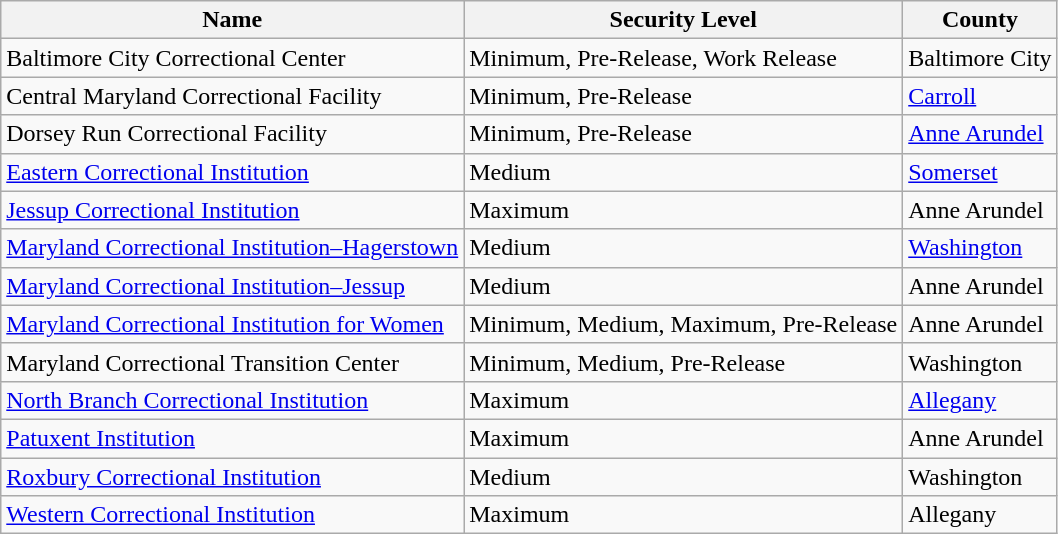<table class="wikitable sortable">
<tr>
<th>Name</th>
<th>Security Level</th>
<th>County</th>
</tr>
<tr>
<td>Baltimore City Correctional Center</td>
<td>Minimum, Pre-Release, Work Release</td>
<td>Baltimore City</td>
</tr>
<tr>
<td>Central Maryland Correctional Facility</td>
<td>Minimum, Pre-Release</td>
<td><a href='#'>Carroll</a></td>
</tr>
<tr>
<td>Dorsey Run Correctional Facility</td>
<td>Minimum, Pre-Release</td>
<td><a href='#'>Anne Arundel</a></td>
</tr>
<tr>
<td><a href='#'>Eastern Correctional Institution</a></td>
<td>Medium</td>
<td><a href='#'>Somerset</a></td>
</tr>
<tr>
<td><a href='#'>Jessup Correctional Institution</a></td>
<td>Maximum</td>
<td>Anne Arundel</td>
</tr>
<tr>
<td><a href='#'>Maryland Correctional Institution–Hagerstown</a></td>
<td>Medium</td>
<td><a href='#'>Washington</a></td>
</tr>
<tr>
<td><a href='#'>Maryland Correctional Institution–Jessup</a></td>
<td>Medium</td>
<td>Anne Arundel</td>
</tr>
<tr>
<td><a href='#'>Maryland Correctional Institution for Women</a></td>
<td>Minimum, Medium, Maximum, Pre-Release</td>
<td>Anne Arundel</td>
</tr>
<tr>
<td>Maryland Correctional Transition Center</td>
<td>Minimum, Medium, Pre-Release</td>
<td>Washington</td>
</tr>
<tr>
<td><a href='#'>North Branch Correctional Institution</a></td>
<td>Maximum</td>
<td><a href='#'>Allegany</a></td>
</tr>
<tr>
<td><a href='#'>Patuxent Institution</a></td>
<td>Maximum</td>
<td>Anne Arundel</td>
</tr>
<tr>
<td><a href='#'>Roxbury Correctional Institution</a></td>
<td>Medium</td>
<td>Washington</td>
</tr>
<tr>
<td><a href='#'>Western Correctional Institution</a></td>
<td>Maximum</td>
<td>Allegany</td>
</tr>
</table>
